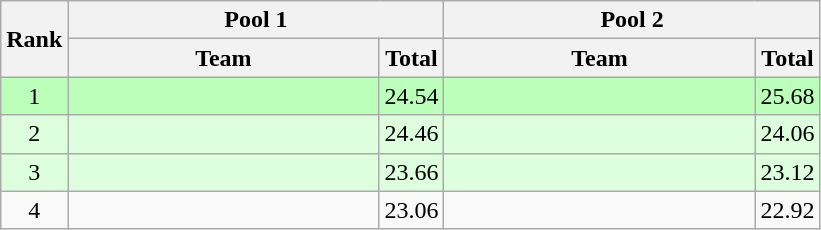<table class="wikitable" style="text-align:center;">
<tr>
<th rowspan=2>Rank</th>
<th colspan=2>Pool 1</th>
<th colspan=2>Pool 2</th>
</tr>
<tr>
<th width=200>Team</th>
<th>Total</th>
<th width=200>Team</th>
<th>Total</th>
</tr>
<tr bgcolor=bbffbb>
<td>1</td>
<td align=left></td>
<td>24.54</td>
<td align=left></td>
<td>25.68</td>
</tr>
<tr bgcolor=ddffdd>
<td>2</td>
<td align=left></td>
<td>24.46</td>
<td align=left></td>
<td>24.06</td>
</tr>
<tr bgcolor=ddffdd>
<td>3</td>
<td align=left></td>
<td>23.66</td>
<td align=left></td>
<td>23.12</td>
</tr>
<tr>
<td>4</td>
<td align=left></td>
<td>23.06</td>
<td align=left></td>
<td>22.92</td>
</tr>
</table>
